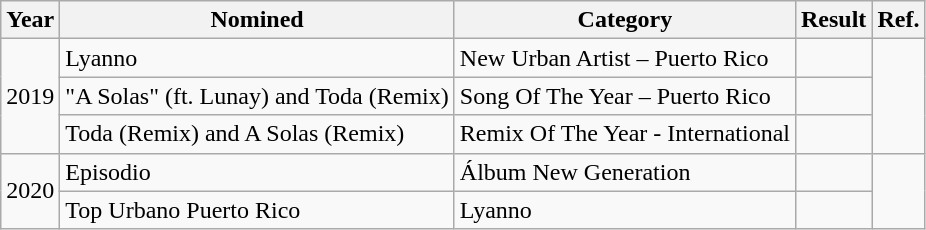<table class="wikitable">
<tr>
<th>Year</th>
<th>Nomined</th>
<th>Category</th>
<th>Result</th>
<th>Ref.</th>
</tr>
<tr>
<td rowspan="3">2019</td>
<td>Lyanno</td>
<td>New Urban Artist – Puerto Rico</td>
<td></td>
<td rowspan="3"></td>
</tr>
<tr>
<td>"A Solas" (ft. Lunay) and Toda (Remix)</td>
<td>Song Of The Year – Puerto Rico  </td>
<td></td>
</tr>
<tr>
<td>Toda (Remix) and A Solas (Remix)</td>
<td>Remix Of The Year - International</td>
<td></td>
</tr>
<tr>
<td rowspan="2">2020</td>
<td>Episodio</td>
<td>Álbum New Generation</td>
<td></td>
<td rowspan="2"></td>
</tr>
<tr>
<td>Top Urbano Puerto Rico</td>
<td>Lyanno</td>
<td></td>
</tr>
</table>
